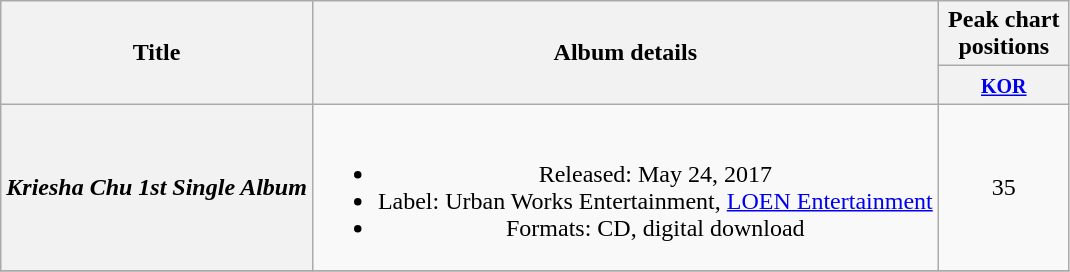<table class="wikitable plainrowheaders" style="text-align:center;">
<tr>
<th scope="col" rowspan="2">Title</th>
<th scope="col" rowspan="2">Album details</th>
<th scope="col" colspan="1" style="width:5em;">Peak chart positions</th>
</tr>
<tr>
<th><small><a href='#'>KOR</a></small><br></th>
</tr>
<tr>
<th scope="row"><em>Kriesha Chu 1st Single Album</em></th>
<td><br><ul><li>Released: May 24, 2017</li><li>Label: Urban Works Entertainment, <a href='#'>LOEN Entertainment</a></li><li>Formats: CD, digital download</li></ul></td>
<td>35</td>
</tr>
<tr>
</tr>
</table>
